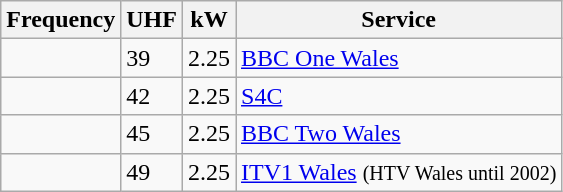<table class="wikitable sortable">
<tr>
<th>Frequency</th>
<th>UHF</th>
<th>kW</th>
<th>Service</th>
</tr>
<tr>
<td></td>
<td>39</td>
<td>2.25</td>
<td><a href='#'>BBC One Wales</a></td>
</tr>
<tr>
<td></td>
<td>42</td>
<td>2.25</td>
<td><a href='#'>S4C</a></td>
</tr>
<tr>
<td></td>
<td>45</td>
<td>2.25</td>
<td><a href='#'>BBC Two Wales</a></td>
</tr>
<tr>
<td></td>
<td>49</td>
<td>2.25</td>
<td><a href='#'>ITV1 Wales</a> <small>(HTV Wales until 2002)</small></td>
</tr>
</table>
